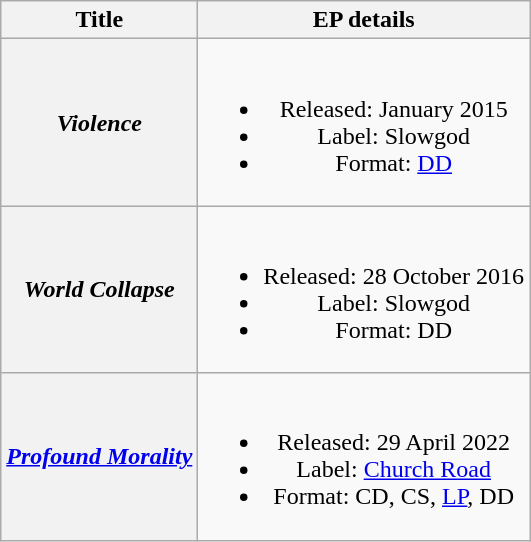<table class="wikitable plainrowheaders" style="text-align:center;" border="1">
<tr>
<th scope="col">Title</th>
<th scope="col">EP details</th>
</tr>
<tr>
<th scope="row"><em>Violence</em></th>
<td><br><ul><li>Released: January 2015</li><li>Label: Slowgod</li><li>Format: <a href='#'>DD</a></li></ul></td>
</tr>
<tr>
<th scope="row"><em>World Collapse</em></th>
<td><br><ul><li>Released: 28 October 2016</li><li>Label: Slowgod</li><li>Format: DD</li></ul></td>
</tr>
<tr>
<th scope="row"><em><a href='#'>Profound Morality</a></em></th>
<td><br><ul><li>Released: 29 April 2022</li><li>Label: <a href='#'>Church Road</a></li><li>Format: CD, CS, <a href='#'>LP</a>, DD</li></ul></td>
</tr>
</table>
